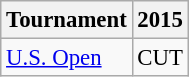<table class="wikitable" style="font-size:95%;text-align:center;">
<tr>
<th>Tournament</th>
<th>2015</th>
</tr>
<tr>
<td align=left><a href='#'>U.S. Open</a></td>
<td>CUT</td>
</tr>
</table>
